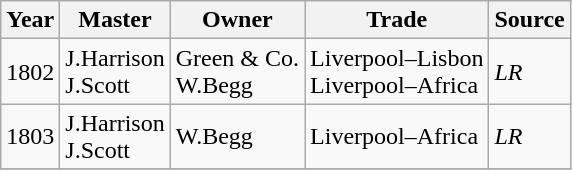<table class=" wikitable">
<tr>
<th>Year</th>
<th>Master</th>
<th>Owner</th>
<th>Trade</th>
<th>Source</th>
</tr>
<tr>
<td>1802</td>
<td>J.Harrison<br>J.Scott</td>
<td>Green & Co.<br>W.Begg</td>
<td>Liverpool–Lisbon<br>Liverpool–Africa</td>
<td><em>LR</em></td>
</tr>
<tr>
<td>1803</td>
<td>J.Harrison<br>J.Scott</td>
<td>W.Begg</td>
<td>Liverpool–Africa</td>
<td><em>LR</em></td>
</tr>
<tr>
</tr>
</table>
